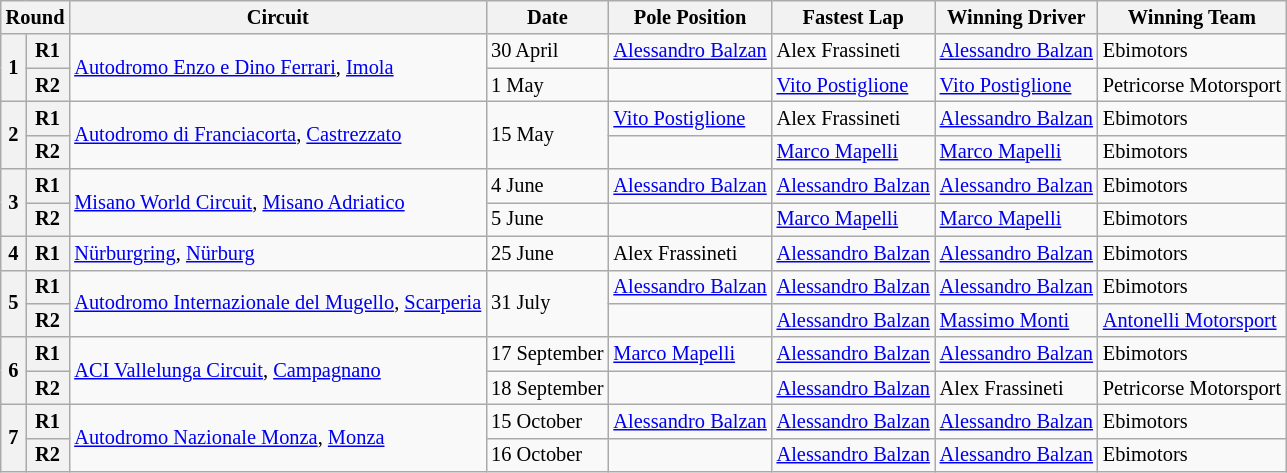<table class="wikitable" style="font-size: 85%">
<tr>
<th colspan=2>Round</th>
<th>Circuit</th>
<th>Date</th>
<th>Pole Position</th>
<th>Fastest Lap</th>
<th>Winning Driver</th>
<th>Winning Team</th>
</tr>
<tr>
<th rowspan=2>1</th>
<th>R1</th>
<td rowspan=2> <a href='#'>Autodromo Enzo e Dino Ferrari</a>, <a href='#'>Imola</a></td>
<td>30 April</td>
<td> <a href='#'>Alessandro Balzan</a></td>
<td> Alex Frassineti</td>
<td> <a href='#'>Alessandro Balzan</a></td>
<td> Ebimotors</td>
</tr>
<tr>
<th>R2</th>
<td>1 May</td>
<td></td>
<td> <a href='#'>Vito Postiglione</a></td>
<td> <a href='#'>Vito Postiglione</a></td>
<td> Petricorse Motorsport</td>
</tr>
<tr>
<th rowspan=2>2</th>
<th>R1</th>
<td rowspan=2> <a href='#'>Autodromo di Franciacorta</a>, <a href='#'>Castrezzato</a></td>
<td rowspan=2>15 May</td>
<td> <a href='#'>Vito Postiglione</a></td>
<td> Alex Frassineti</td>
<td> <a href='#'>Alessandro Balzan</a></td>
<td> Ebimotors</td>
</tr>
<tr>
<th>R2</th>
<td></td>
<td> <a href='#'>Marco Mapelli</a></td>
<td> <a href='#'>Marco Mapelli</a></td>
<td> Ebimotors</td>
</tr>
<tr>
<th rowspan=2>3</th>
<th>R1</th>
<td rowspan=2> <a href='#'>Misano World Circuit</a>, <a href='#'>Misano Adriatico</a></td>
<td>4 June</td>
<td> <a href='#'>Alessandro Balzan</a></td>
<td> <a href='#'>Alessandro Balzan</a></td>
<td> <a href='#'>Alessandro Balzan</a></td>
<td> Ebimotors</td>
</tr>
<tr>
<th>R2</th>
<td>5 June</td>
<td></td>
<td> <a href='#'>Marco Mapelli</a></td>
<td> <a href='#'>Marco Mapelli</a></td>
<td> Ebimotors</td>
</tr>
<tr>
<th>4</th>
<th>R1</th>
<td> <a href='#'>Nürburgring</a>, <a href='#'>Nürburg</a></td>
<td>25 June</td>
<td> Alex Frassineti</td>
<td> <a href='#'>Alessandro Balzan</a></td>
<td> <a href='#'>Alessandro Balzan</a></td>
<td> Ebimotors</td>
</tr>
<tr>
<th rowspan=2>5</th>
<th>R1</th>
<td rowspan=2> <a href='#'>Autodromo Internazionale del Mugello</a>, <a href='#'>Scarperia</a></td>
<td rowspan=2>31 July</td>
<td> <a href='#'>Alessandro Balzan</a></td>
<td> <a href='#'>Alessandro Balzan</a></td>
<td> <a href='#'>Alessandro Balzan</a></td>
<td> Ebimotors</td>
</tr>
<tr>
<th>R2</th>
<td></td>
<td> <a href='#'>Alessandro Balzan</a></td>
<td> <a href='#'>Massimo Monti</a></td>
<td> <a href='#'>Antonelli Motorsport</a></td>
</tr>
<tr>
<th rowspan=2>6</th>
<th>R1</th>
<td rowspan=2> <a href='#'>ACI Vallelunga Circuit</a>, <a href='#'>Campagnano</a></td>
<td>17 September</td>
<td> <a href='#'>Marco Mapelli</a></td>
<td> <a href='#'>Alessandro Balzan</a></td>
<td> <a href='#'>Alessandro Balzan</a></td>
<td> Ebimotors</td>
</tr>
<tr>
<th>R2</th>
<td>18 September</td>
<td></td>
<td> <a href='#'>Alessandro Balzan</a></td>
<td> Alex Frassineti</td>
<td> Petricorse Motorsport</td>
</tr>
<tr>
<th rowspan=2>7</th>
<th>R1</th>
<td rowspan=2> <a href='#'>Autodromo Nazionale Monza</a>, <a href='#'>Monza</a></td>
<td>15 October</td>
<td> <a href='#'>Alessandro Balzan</a></td>
<td> <a href='#'>Alessandro Balzan</a></td>
<td> <a href='#'>Alessandro Balzan</a></td>
<td> Ebimotors</td>
</tr>
<tr>
<th>R2</th>
<td>16 October</td>
<td></td>
<td> <a href='#'>Alessandro Balzan</a></td>
<td> <a href='#'>Alessandro Balzan</a></td>
<td> Ebimotors</td>
</tr>
</table>
